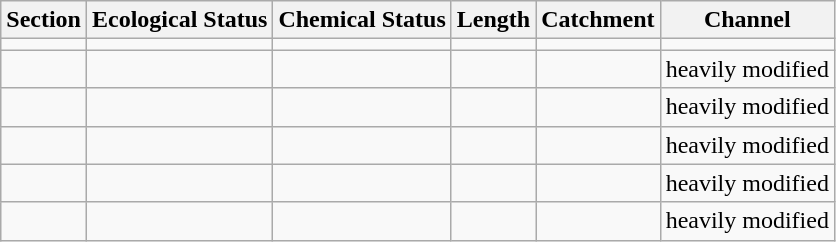<table class="wikitable">
<tr>
<th>Section</th>
<th>Ecological Status</th>
<th>Chemical Status</th>
<th>Length</th>
<th>Catchment</th>
<th>Channel</th>
</tr>
<tr>
<td></td>
<td></td>
<td></td>
<td></td>
<td></td>
<td></td>
</tr>
<tr>
<td></td>
<td></td>
<td></td>
<td></td>
<td></td>
<td>heavily modified</td>
</tr>
<tr>
<td></td>
<td></td>
<td></td>
<td></td>
<td></td>
<td>heavily modified</td>
</tr>
<tr>
<td></td>
<td></td>
<td></td>
<td></td>
<td></td>
<td>heavily modified</td>
</tr>
<tr>
<td></td>
<td></td>
<td></td>
<td></td>
<td></td>
<td>heavily modified</td>
</tr>
<tr>
<td></td>
<td></td>
<td></td>
<td></td>
<td></td>
<td>heavily modified</td>
</tr>
</table>
